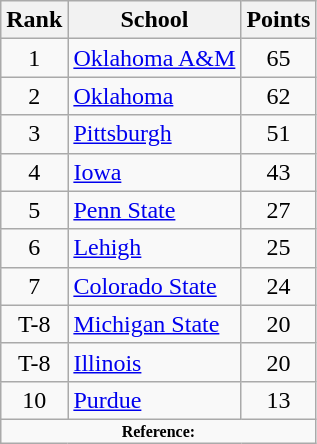<table class="wikitable" style="text-align:center">
<tr>
<th>Rank</th>
<th>School</th>
<th>Points</th>
</tr>
<tr>
<td>1</td>
<td align=left><a href='#'>Oklahoma A&M</a></td>
<td>65</td>
</tr>
<tr>
<td>2</td>
<td align=left><a href='#'>Oklahoma</a></td>
<td>62</td>
</tr>
<tr>
<td>3</td>
<td align=left><a href='#'>Pittsburgh</a></td>
<td>51</td>
</tr>
<tr>
<td>4</td>
<td align=left><a href='#'>Iowa</a></td>
<td>43</td>
</tr>
<tr>
<td>5</td>
<td align=left><a href='#'>Penn State</a></td>
<td>27</td>
</tr>
<tr>
<td>6</td>
<td align=left><a href='#'>Lehigh</a></td>
<td>25</td>
</tr>
<tr>
<td>7</td>
<td align=left><a href='#'>Colorado State</a></td>
<td>24</td>
</tr>
<tr>
<td>T-8</td>
<td align=left><a href='#'>Michigan State</a></td>
<td>20</td>
</tr>
<tr>
<td>T-8</td>
<td align=left><a href='#'>Illinois</a></td>
<td>20</td>
</tr>
<tr>
<td>10</td>
<td align=left><a href='#'>Purdue</a></td>
<td>13</td>
</tr>
<tr>
<td colspan="3"  style="font-size:8pt; text-align:center;"><strong>Reference:</strong></td>
</tr>
</table>
